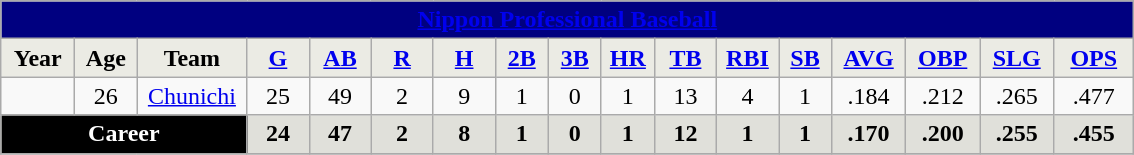<table class="wikitable">
<tr>
<th colspan="17" style="background:#000080;"><a href='#'><span>Nippon Professional Baseball</span></a></th>
</tr>
<tr>
<th style="background:#ebebe4;" width="42">Year</th>
<th style="background:#ebebe4;" width="34">Age</th>
<th style="background:#ebebe4;" width="66">Team</th>
<th style="background:#ebebe4;" width="34"><a href='#'>G</a></th>
<th style="background:#ebebe4;" width="34"><a href='#'>AB</a></th>
<th style="background:#ebebe4;" width="34"><a href='#'>R</a></th>
<th style="background:#ebebe4;" width="34"><a href='#'>H</a></th>
<th style="background:#ebebe4;" width="28"><a href='#'>2B</a></th>
<th style="background:#ebebe4;" width="28"><a href='#'>3B</a></th>
<th style="background:#ebebe4;" width="28"><a href='#'>HR</a></th>
<th style="background:#ebebe4;" width="34"><a href='#'>TB</a></th>
<th style="background:#ebebe4;" width="34"><a href='#'>RBI</a></th>
<th style="background:#ebebe4;" width="28"><a href='#'>SB</a></th>
<th style="background:#ebebe4;" width="42"><a href='#'>AVG</a></th>
<th style="background:#ebebe4;" width="42"><a href='#'>OBP</a></th>
<th style="background:#ebebe4;" width="42"><a href='#'>SLG</a></th>
<th style="background:#ebebe4;" width="46"><a href='#'>OPS</a></th>
</tr>
<tr align=center>
<td></td>
<td>26</td>
<td rowspan=1><a href='#'>Chunichi</a></td>
<td>25</td>
<td>49</td>
<td>2</td>
<td>9</td>
<td>1</td>
<td>0</td>
<td>1</td>
<td>13</td>
<td>4</td>
<td>1</td>
<td>.184</td>
<td>.212</td>
<td>.265</td>
<td>.477</td>
</tr>
<tr align=center style="background:#e0e0da;">
<td colspan=3 style="background:#000000;color:white;"><strong>Career</strong></td>
<td><strong>24</strong></td>
<td><strong>47</strong></td>
<td><strong>2</strong></td>
<td><strong>8</strong></td>
<td><strong>1</strong></td>
<td><strong>0</strong></td>
<td><strong>1</strong></td>
<td><strong>12</strong></td>
<td><strong>1</strong></td>
<td><strong>1</strong></td>
<td><strong>.170</strong></td>
<td><strong>.200</strong></td>
<td><strong>.255</strong></td>
<td><strong>.455</strong></td>
</tr>
<tr>
</tr>
</table>
